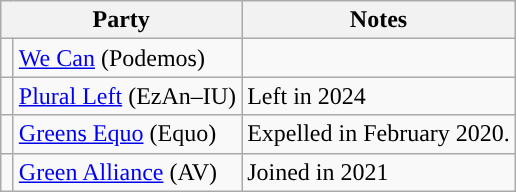<table class="wikitable" style="text-align:left;">
<tr>
<th colspan="2">Party</th>
<th>Notes</th>
</tr>
<tr>
<td width="1"></td>
<td><a href='#'>We Can</a> (Podemos)</td>
<td></td>
</tr>
<tr>
<td></td>
<td><a href='#'>Plural Left</a> (EzAn–IU)</td>
<td>Left in 2024</td>
</tr>
<tr>
<td></td>
<td><a href='#'>Greens Equo</a> (Equo)</td>
<td>Expelled in February 2020.</td>
</tr>
<tr>
<td></td>
<td><a href='#'>Green Alliance</a> (AV)</td>
<td>Joined in 2021</td>
</tr>
</table>
